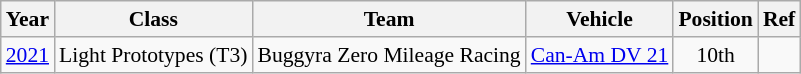<table class="wikitable" border="1" style="text-align:center; font-size:90%;">
<tr>
<th>Year</th>
<th>Class</th>
<th>Team</th>
<th>Vehicle</th>
<th>Position</th>
<th>Ref</th>
</tr>
<tr>
<td><a href='#'>2021</a></td>
<td nowrap>Light Prototypes (T3)</td>
<td nowrap>Buggyra Zero Mileage Racing</td>
<td nowrap><a href='#'>Can-Am DV 21</a></td>
<td>10th</td>
<td></td>
</tr>
</table>
